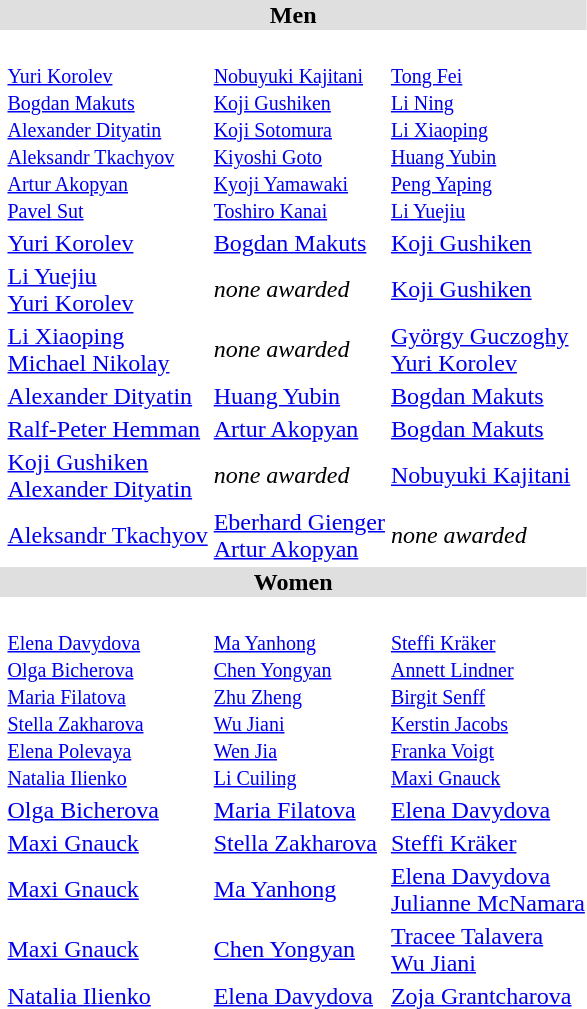<table>
<tr style="background:#dfdfdf;">
<td colspan="4" style="text-align:center;"><strong>Men</strong></td>
</tr>
<tr>
<th scope=row style="text-align:left"><br></th>
<td><br><small><a href='#'>Yuri Korolev</a><br><a href='#'>Bogdan Makuts</a><br><a href='#'>Alexander Dityatin</a><br><a href='#'>Aleksandr Tkachyov</a><br><a href='#'>Artur Akopyan</a><br><a href='#'>Pavel Sut</a></small></td>
<td><br><small><a href='#'>Nobuyuki Kajitani</a><br><a href='#'>Koji Gushiken</a><br><a href='#'>Koji Sotomura</a><br><a href='#'>Kiyoshi Goto</a><br><a href='#'>Kyoji Yamawaki</a><br><a href='#'>Toshiro Kanai</a></small></td>
<td><br><small><a href='#'>Tong Fei</a><br><a href='#'>Li Ning</a><br><a href='#'>Li Xiaoping</a><br><a href='#'>Huang Yubin</a><br><a href='#'>Peng Yaping</a><br><a href='#'>Li Yuejiu</a></small></td>
</tr>
<tr>
<th scope=row style="text-align:left"><br></th>
<td> <a href='#'>Yuri Korolev</a></td>
<td> <a href='#'>Bogdan Makuts</a></td>
<td> <a href='#'>Koji Gushiken</a></td>
</tr>
<tr>
<th scope=row style="text-align:left"><br></th>
<td> <a href='#'>Li Yuejiu</a><br> <a href='#'>Yuri Korolev</a></td>
<td><em>none awarded</em></td>
<td> <a href='#'>Koji Gushiken</a></td>
</tr>
<tr>
<th scope=row style="text-align:left"><br></th>
<td> <a href='#'>Li Xiaoping</a><br> <a href='#'>Michael Nikolay</a></td>
<td><em>none awarded</em></td>
<td> <a href='#'>György Guczoghy</a><br> <a href='#'>Yuri Korolev</a></td>
</tr>
<tr>
<th scope=row style="text-align:left"><br></th>
<td> <a href='#'>Alexander Dityatin</a></td>
<td> <a href='#'>Huang Yubin</a></td>
<td> <a href='#'>Bogdan Makuts</a></td>
</tr>
<tr>
<th scope=row style="text-align:left"><br></th>
<td> <a href='#'>Ralf-Peter Hemman</a></td>
<td> <a href='#'>Artur Akopyan</a></td>
<td> <a href='#'>Bogdan Makuts</a></td>
</tr>
<tr>
<th scope=row style="text-align:left"><br></th>
<td> <a href='#'>Koji Gushiken</a><br> <a href='#'>Alexander Dityatin</a></td>
<td><em>none awarded</em></td>
<td> <a href='#'>Nobuyuki Kajitani</a></td>
</tr>
<tr>
<th scope=row style="text-align:left"><br></th>
<td> <a href='#'>Aleksandr Tkachyov</a></td>
<td> <a href='#'>Eberhard Gienger</a><br> <a href='#'>Artur Akopyan</a></td>
<td><em>none awarded</em></td>
</tr>
<tr style="background:#dfdfdf;">
<td colspan="4" style="text-align:center;"><strong>Women</strong></td>
</tr>
<tr>
<th scope=row style="text-align:left"><br></th>
<td><br><small><a href='#'>Elena Davydova</a><br><a href='#'>Olga Bicherova</a><br><a href='#'>Maria Filatova</a><br><a href='#'>Stella Zakharova</a><br><a href='#'>Elena Polevaya</a><br><a href='#'>Natalia Ilienko</a></small></td>
<td><br><small><a href='#'>Ma Yanhong</a><br><a href='#'>Chen Yongyan</a><br><a href='#'>Zhu Zheng</a><br><a href='#'>Wu Jiani</a><br><a href='#'>Wen Jia</a><br><a href='#'>Li Cuiling</a></small></td>
<td><br><small><a href='#'>Steffi Kräker</a><br><a href='#'>Annett Lindner</a><br><a href='#'>Birgit Senff</a><br><a href='#'>Kerstin Jacobs</a><br><a href='#'>Franka Voigt</a><br><a href='#'>Maxi Gnauck</a></small></td>
</tr>
<tr>
<th scope=row style="text-align:left"><br></th>
<td> <a href='#'>Olga Bicherova</a></td>
<td> <a href='#'>Maria Filatova</a></td>
<td> <a href='#'>Elena Davydova</a></td>
</tr>
<tr>
<th scope=row style="text-align:left"><br></th>
<td> <a href='#'>Maxi Gnauck</a></td>
<td> <a href='#'>Stella Zakharova</a></td>
<td> <a href='#'>Steffi Kräker</a></td>
</tr>
<tr>
<th scope=row style="text-align:left"><br></th>
<td> <a href='#'>Maxi Gnauck</a></td>
<td> <a href='#'>Ma Yanhong</a></td>
<td> <a href='#'>Elena Davydova</a><br> <a href='#'>Julianne McNamara</a></td>
</tr>
<tr>
<th scope=row style="text-align:left"><br></th>
<td> <a href='#'>Maxi Gnauck</a></td>
<td> <a href='#'>Chen Yongyan</a></td>
<td> <a href='#'>Tracee Talavera</a><br> <a href='#'>Wu Jiani</a></td>
</tr>
<tr>
<th scope=row style="text-align:left"><br></th>
<td> <a href='#'>Natalia Ilienko</a></td>
<td> <a href='#'>Elena Davydova</a></td>
<td> <a href='#'>Zoja Grantcharova</a></td>
</tr>
</table>
